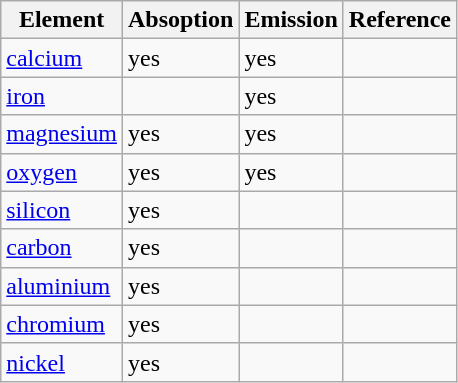<table class="wikitable">
<tr>
<th>Element</th>
<th>Absoption</th>
<th>Emission</th>
<th>Reference</th>
</tr>
<tr>
<td><a href='#'>calcium</a></td>
<td>yes</td>
<td>yes</td>
<td></td>
</tr>
<tr>
<td><a href='#'>iron</a></td>
<td></td>
<td>yes</td>
<td></td>
</tr>
<tr>
<td><a href='#'>magnesium</a></td>
<td>yes</td>
<td>yes</td>
<td></td>
</tr>
<tr>
<td><a href='#'>oxygen</a></td>
<td>yes</td>
<td>yes</td>
<td></td>
</tr>
<tr>
<td><a href='#'>silicon</a></td>
<td>yes</td>
<td></td>
<td></td>
</tr>
<tr>
<td><a href='#'>carbon</a></td>
<td>yes</td>
<td></td>
<td></td>
</tr>
<tr>
<td><a href='#'>aluminium</a></td>
<td>yes</td>
<td></td>
<td></td>
</tr>
<tr>
<td><a href='#'>chromium</a></td>
<td>yes</td>
<td></td>
<td></td>
</tr>
<tr>
<td><a href='#'>nickel</a></td>
<td>yes</td>
<td></td>
<td></td>
</tr>
</table>
